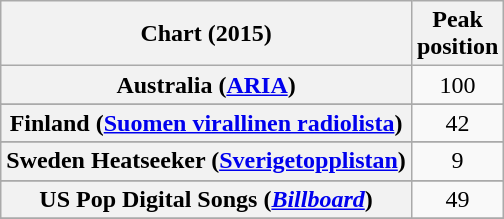<table class="wikitable plainrowheaders sortable" style="text-align:center;">
<tr>
<th>Chart (2015)</th>
<th>Peak<br>position</th>
</tr>
<tr>
<th scope="row">Australia (<a href='#'>ARIA</a>)</th>
<td>100</td>
</tr>
<tr>
</tr>
<tr>
</tr>
<tr>
<th scope="row">Finland (<a href='#'>Suomen virallinen radiolista</a>)</th>
<td>42</td>
</tr>
<tr>
</tr>
<tr>
</tr>
<tr>
</tr>
<tr>
</tr>
<tr>
<th scope="row">Sweden Heatseeker (<a href='#'>Sverigetopplistan</a>)</th>
<td>9</td>
</tr>
<tr>
</tr>
<tr>
<th scope="row">US Pop Digital Songs (<a href='#'><em>Billboard</em></a>)</th>
<td>49</td>
</tr>
<tr>
</tr>
</table>
